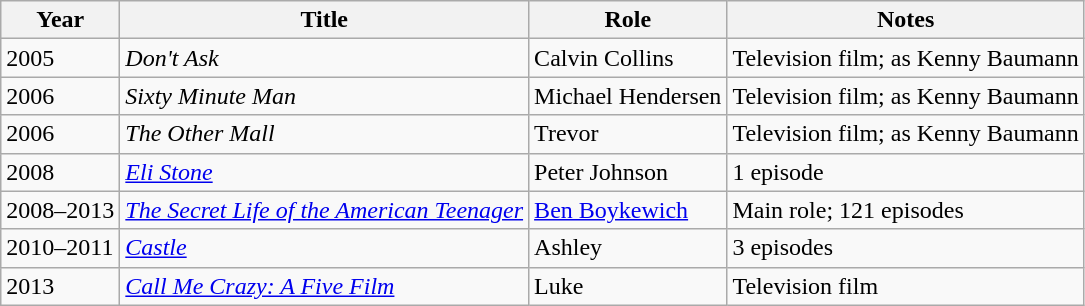<table class="wikitable">
<tr>
<th>Year</th>
<th>Title</th>
<th>Role</th>
<th>Notes</th>
</tr>
<tr>
<td>2005</td>
<td><em>Don't Ask</em></td>
<td>Calvin Collins</td>
<td>Television film; as Kenny Baumann</td>
</tr>
<tr>
<td>2006</td>
<td><em>Sixty Minute Man</em></td>
<td>Michael Hendersen</td>
<td>Television film; as Kenny Baumann</td>
</tr>
<tr>
<td>2006</td>
<td><em>The Other Mall</em></td>
<td>Trevor</td>
<td>Television film; as Kenny Baumann</td>
</tr>
<tr>
<td>2008</td>
<td><em><a href='#'>Eli Stone</a></em></td>
<td>Peter Johnson</td>
<td>1 episode</td>
</tr>
<tr>
<td>2008–2013</td>
<td><em><a href='#'>The Secret Life of the American Teenager</a></em></td>
<td><a href='#'>Ben Boykewich</a></td>
<td>Main role; 121 episodes</td>
</tr>
<tr>
<td>2010–2011</td>
<td><a href='#'><em>Castle</em></a></td>
<td>Ashley</td>
<td>3 episodes</td>
</tr>
<tr>
<td>2013</td>
<td><em><a href='#'>Call Me Crazy: A Five Film</a></em></td>
<td>Luke</td>
<td>Television film</td>
</tr>
</table>
